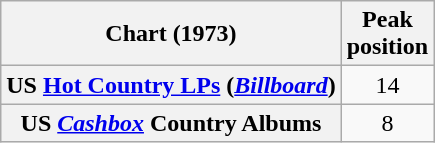<table class="wikitable plainrowheaders" style="text-align:center">
<tr>
<th scope="col">Chart (1973)</th>
<th scope="col">Peak<br>position</th>
</tr>
<tr>
<th scope = "row">US <a href='#'>Hot Country LPs</a> (<em><a href='#'>Billboard</a></em>)</th>
<td>14</td>
</tr>
<tr>
<th scope="row">US <em><a href='#'>Cashbox</a></em> Country Albums</th>
<td align="center">8</td>
</tr>
</table>
